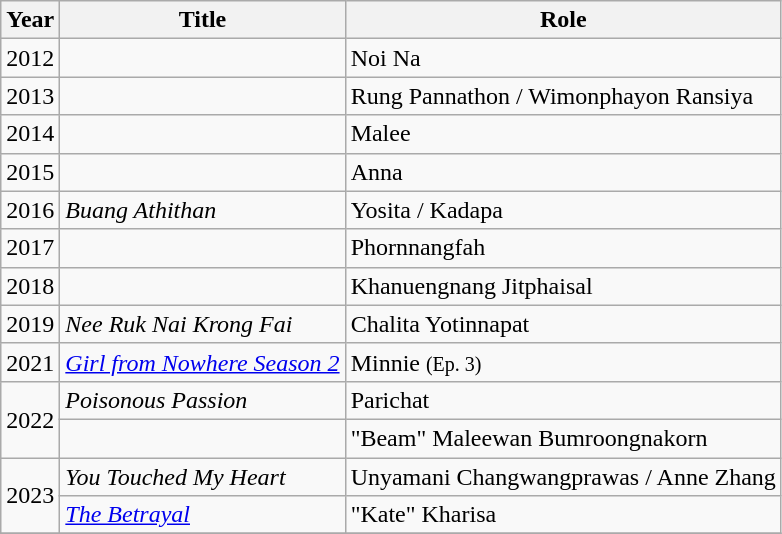<table class="wikitable">
<tr>
<th>Year</th>
<th>Title</th>
<th>Role</th>
</tr>
<tr>
<td>2012</td>
<td><em></em></td>
<td>Noi Na</td>
</tr>
<tr>
<td>2013</td>
<td><em></em></td>
<td>Rung Pannathon / Wimonphayon Ransiya</td>
</tr>
<tr>
<td>2014</td>
<td><em></em></td>
<td>Malee</td>
</tr>
<tr>
<td>2015</td>
<td><em></em></td>
<td>Anna</td>
</tr>
<tr>
<td>2016</td>
<td><em>Buang Athithan</em></td>
<td>Yosita / Kadapa</td>
</tr>
<tr>
<td>2017</td>
<td><em></em></td>
<td>Phornnangfah</td>
</tr>
<tr>
<td>2018</td>
<td><em></em></td>
<td>Khanuengnang Jitphaisal</td>
</tr>
<tr>
<td>2019</td>
<td><em>Nee Ruk Nai Krong Fai</em></td>
<td>Chalita Yotinnapat</td>
</tr>
<tr>
<td>2021</td>
<td><em><a href='#'>Girl from Nowhere Season 2</a></em></td>
<td>Minnie <small>(Ep. 3)</small></td>
</tr>
<tr>
<td rowspan = "2">2022</td>
<td><em>Poisonous Passion</em></td>
<td>Parichat</td>
</tr>
<tr>
<td><em></em></td>
<td>"Beam" Maleewan Bumroongnakorn</td>
</tr>
<tr>
<td rowspan = "2" align = "center">2023</td>
<td><em>You Touched My Heart</em></td>
<td>Unyamani Changwangprawas / Anne Zhang</td>
</tr>
<tr>
<td><em><a href='#'>The Betrayal</a></em></td>
<td>"Kate" Kharisa</td>
</tr>
<tr>
</tr>
</table>
